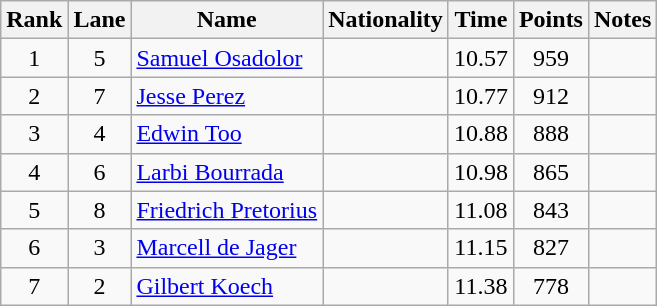<table class="wikitable sortable" style="text-align:center">
<tr>
<th>Rank</th>
<th>Lane</th>
<th>Name</th>
<th>Nationality</th>
<th>Time</th>
<th>Points</th>
<th>Notes</th>
</tr>
<tr>
<td>1</td>
<td>5</td>
<td align="left"><a href='#'>Samuel Osadolor</a></td>
<td align=left></td>
<td>10.57</td>
<td>959</td>
<td></td>
</tr>
<tr>
<td>2</td>
<td>7</td>
<td align="left"><a href='#'>Jesse Perez</a></td>
<td align=left></td>
<td>10.77</td>
<td>912</td>
<td></td>
</tr>
<tr>
<td>3</td>
<td>4</td>
<td align="left"><a href='#'>Edwin Too</a></td>
<td align=left></td>
<td>10.88</td>
<td>888</td>
<td></td>
</tr>
<tr>
<td>4</td>
<td>6</td>
<td align="left"><a href='#'>Larbi Bourrada</a></td>
<td align=left></td>
<td>10.98</td>
<td>865</td>
<td></td>
</tr>
<tr>
<td>5</td>
<td>8</td>
<td align="left"><a href='#'>Friedrich Pretorius</a></td>
<td align=left></td>
<td>11.08</td>
<td>843</td>
<td></td>
</tr>
<tr>
<td>6</td>
<td>3</td>
<td align="left"><a href='#'>Marcell de Jager</a></td>
<td align=left></td>
<td>11.15</td>
<td>827</td>
<td></td>
</tr>
<tr>
<td>7</td>
<td>2</td>
<td align="left"><a href='#'>Gilbert Koech</a></td>
<td align=left></td>
<td>11.38</td>
<td>778</td>
<td></td>
</tr>
</table>
